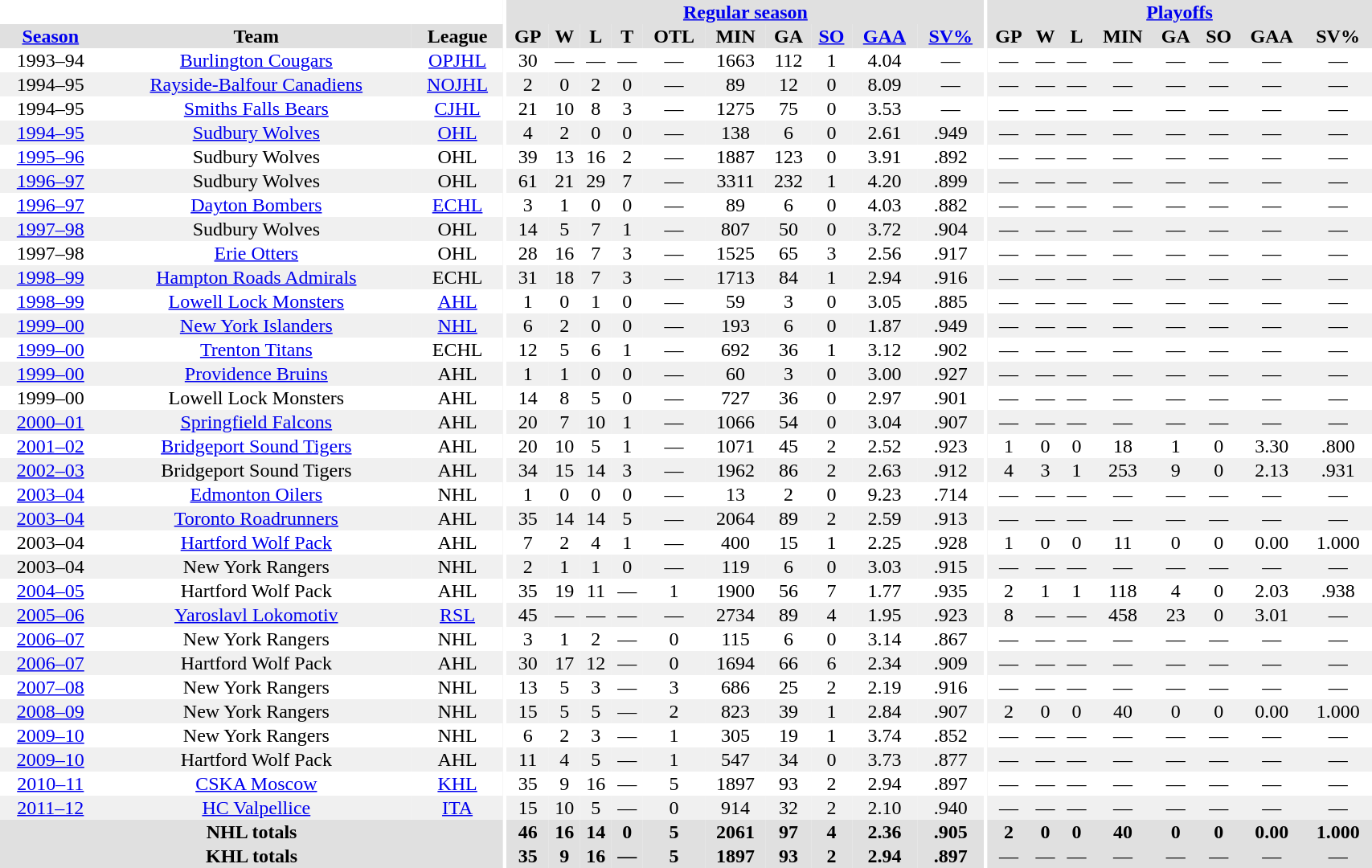<table border="0" cellpadding="1" cellspacing="0" style="width:90%; text-align:center;">
<tr bgcolor="#e0e0e0">
<th colspan="3" bgcolor="#ffffff"></th>
<th rowspan="99" bgcolor="#ffffff"></th>
<th colspan="10" bgcolor="#e0e0e0"><a href='#'>Regular season</a></th>
<th rowspan="99" bgcolor="#ffffff"></th>
<th colspan="8" bgcolor="#e0e0e0"><a href='#'>Playoffs</a></th>
</tr>
<tr bgcolor="#e0e0e0">
<th><a href='#'>Season</a></th>
<th>Team</th>
<th>League</th>
<th>GP</th>
<th>W</th>
<th>L</th>
<th>T</th>
<th>OTL</th>
<th>MIN</th>
<th>GA</th>
<th><a href='#'>SO</a></th>
<th><a href='#'>GAA</a></th>
<th><a href='#'>SV%</a></th>
<th>GP</th>
<th>W</th>
<th>L</th>
<th>MIN</th>
<th>GA</th>
<th>SO</th>
<th>GAA</th>
<th>SV%</th>
</tr>
<tr>
<td>1993–94</td>
<td><a href='#'>Burlington Cougars</a></td>
<td><a href='#'>OPJHL</a></td>
<td>30</td>
<td>—</td>
<td>—</td>
<td>—</td>
<td>—</td>
<td>1663</td>
<td>112</td>
<td>1</td>
<td>4.04</td>
<td>—</td>
<td>—</td>
<td>—</td>
<td>—</td>
<td>—</td>
<td>—</td>
<td>—</td>
<td>—</td>
<td>—</td>
</tr>
<tr bgcolor="#f0f0f0">
<td>1994–95</td>
<td><a href='#'>Rayside-Balfour Canadiens</a></td>
<td><a href='#'>NOJHL</a></td>
<td>2</td>
<td>0</td>
<td>2</td>
<td>0</td>
<td>—</td>
<td>89</td>
<td>12</td>
<td>0</td>
<td>8.09</td>
<td>—</td>
<td>—</td>
<td>—</td>
<td>—</td>
<td>—</td>
<td>—</td>
<td>—</td>
<td>—</td>
<td>—</td>
</tr>
<tr>
<td>1994–95</td>
<td><a href='#'>Smiths Falls Bears</a></td>
<td><a href='#'>CJHL</a></td>
<td>21</td>
<td>10</td>
<td>8</td>
<td>3</td>
<td>—</td>
<td>1275</td>
<td>75</td>
<td>0</td>
<td>3.53</td>
<td>—</td>
<td>—</td>
<td>—</td>
<td>—</td>
<td>—</td>
<td>—</td>
<td>—</td>
<td>—</td>
<td>—</td>
</tr>
<tr bgcolor="#f0f0f0">
<td><a href='#'>1994–95</a></td>
<td><a href='#'>Sudbury Wolves</a></td>
<td><a href='#'>OHL</a></td>
<td>4</td>
<td>2</td>
<td>0</td>
<td>0</td>
<td>—</td>
<td>138</td>
<td>6</td>
<td>0</td>
<td>2.61</td>
<td>.949</td>
<td>—</td>
<td>—</td>
<td>—</td>
<td>—</td>
<td>—</td>
<td>—</td>
<td>—</td>
<td>—</td>
</tr>
<tr>
<td><a href='#'>1995–96</a></td>
<td>Sudbury Wolves</td>
<td>OHL</td>
<td>39</td>
<td>13</td>
<td>16</td>
<td>2</td>
<td>—</td>
<td>1887</td>
<td>123</td>
<td>0</td>
<td>3.91</td>
<td>.892</td>
<td>—</td>
<td>—</td>
<td>—</td>
<td>—</td>
<td>—</td>
<td>—</td>
<td>—</td>
<td>—</td>
</tr>
<tr bgcolor="#f0f0f0">
<td><a href='#'>1996–97</a></td>
<td>Sudbury Wolves</td>
<td>OHL</td>
<td>61</td>
<td>21</td>
<td>29</td>
<td>7</td>
<td>—</td>
<td>3311</td>
<td>232</td>
<td>1</td>
<td>4.20</td>
<td>.899</td>
<td>—</td>
<td>—</td>
<td>—</td>
<td>—</td>
<td>—</td>
<td>—</td>
<td>—</td>
<td>—</td>
</tr>
<tr>
<td><a href='#'>1996–97</a></td>
<td><a href='#'>Dayton Bombers</a></td>
<td><a href='#'>ECHL</a></td>
<td>3</td>
<td>1</td>
<td>0</td>
<td>0</td>
<td>—</td>
<td>89</td>
<td>6</td>
<td>0</td>
<td>4.03</td>
<td>.882</td>
<td>—</td>
<td>—</td>
<td>—</td>
<td>—</td>
<td>—</td>
<td>—</td>
<td>—</td>
<td>—</td>
</tr>
<tr bgcolor="#f0f0f0">
<td><a href='#'>1997–98</a></td>
<td>Sudbury Wolves</td>
<td>OHL</td>
<td>14</td>
<td>5</td>
<td>7</td>
<td>1</td>
<td>—</td>
<td>807</td>
<td>50</td>
<td>0</td>
<td>3.72</td>
<td>.904</td>
<td>—</td>
<td>—</td>
<td>—</td>
<td>—</td>
<td>—</td>
<td>—</td>
<td>—</td>
<td>—</td>
</tr>
<tr>
<td>1997–98</td>
<td><a href='#'>Erie Otters</a></td>
<td>OHL</td>
<td>28</td>
<td>16</td>
<td>7</td>
<td>3</td>
<td>—</td>
<td>1525</td>
<td>65</td>
<td>3</td>
<td>2.56</td>
<td>.917</td>
<td>—</td>
<td>—</td>
<td>—</td>
<td>—</td>
<td>—</td>
<td>—</td>
<td>—</td>
<td>—</td>
</tr>
<tr bgcolor="#f0f0f0">
<td><a href='#'>1998–99</a></td>
<td><a href='#'>Hampton Roads Admirals</a></td>
<td>ECHL</td>
<td>31</td>
<td>18</td>
<td>7</td>
<td>3</td>
<td>—</td>
<td>1713</td>
<td>84</td>
<td>1</td>
<td>2.94</td>
<td>.916</td>
<td>—</td>
<td>—</td>
<td>—</td>
<td>—</td>
<td>—</td>
<td>—</td>
<td>—</td>
<td>—</td>
</tr>
<tr>
<td><a href='#'>1998–99</a></td>
<td><a href='#'>Lowell Lock Monsters</a></td>
<td><a href='#'>AHL</a></td>
<td>1</td>
<td>0</td>
<td>1</td>
<td>0</td>
<td>—</td>
<td>59</td>
<td>3</td>
<td>0</td>
<td>3.05</td>
<td>.885</td>
<td>—</td>
<td>—</td>
<td>—</td>
<td>—</td>
<td>—</td>
<td>—</td>
<td>—</td>
<td>—</td>
</tr>
<tr bgcolor="#f0f0f0">
<td><a href='#'>1999–00</a></td>
<td><a href='#'>New York Islanders</a></td>
<td><a href='#'>NHL</a></td>
<td>6</td>
<td>2</td>
<td>0</td>
<td>0</td>
<td>—</td>
<td>193</td>
<td>6</td>
<td>0</td>
<td>1.87</td>
<td>.949</td>
<td>—</td>
<td>—</td>
<td>—</td>
<td>—</td>
<td>—</td>
<td>—</td>
<td>—</td>
<td>—</td>
</tr>
<tr>
<td><a href='#'>1999–00</a></td>
<td><a href='#'>Trenton Titans</a></td>
<td>ECHL</td>
<td>12</td>
<td>5</td>
<td>6</td>
<td>1</td>
<td>—</td>
<td>692</td>
<td>36</td>
<td>1</td>
<td>3.12</td>
<td>.902</td>
<td>—</td>
<td>—</td>
<td>—</td>
<td>—</td>
<td>—</td>
<td>—</td>
<td>—</td>
<td>—</td>
</tr>
<tr bgcolor="#f0f0f0">
<td><a href='#'>1999–00</a></td>
<td><a href='#'>Providence Bruins</a></td>
<td>AHL</td>
<td>1</td>
<td>1</td>
<td>0</td>
<td>0</td>
<td>—</td>
<td>60</td>
<td>3</td>
<td>0</td>
<td>3.00</td>
<td>.927</td>
<td>—</td>
<td>—</td>
<td>—</td>
<td>—</td>
<td>—</td>
<td>—</td>
<td>—</td>
<td>—</td>
</tr>
<tr>
<td>1999–00</td>
<td>Lowell Lock Monsters</td>
<td>AHL</td>
<td>14</td>
<td>8</td>
<td>5</td>
<td>0</td>
<td>—</td>
<td>727</td>
<td>36</td>
<td>0</td>
<td>2.97</td>
<td>.901</td>
<td>—</td>
<td>—</td>
<td>—</td>
<td>—</td>
<td>—</td>
<td>—</td>
<td>—</td>
<td>—</td>
</tr>
<tr bgcolor="#f0f0f0">
<td><a href='#'>2000–01</a></td>
<td><a href='#'>Springfield Falcons</a></td>
<td>AHL</td>
<td>20</td>
<td>7</td>
<td>10</td>
<td>1</td>
<td>—</td>
<td>1066</td>
<td>54</td>
<td>0</td>
<td>3.04</td>
<td>.907</td>
<td>—</td>
<td>—</td>
<td>—</td>
<td>—</td>
<td>—</td>
<td>—</td>
<td>—</td>
<td>—</td>
</tr>
<tr>
<td><a href='#'>2001–02</a></td>
<td><a href='#'>Bridgeport Sound Tigers</a></td>
<td>AHL</td>
<td>20</td>
<td>10</td>
<td>5</td>
<td>1</td>
<td>—</td>
<td>1071</td>
<td>45</td>
<td>2</td>
<td>2.52</td>
<td>.923</td>
<td>1</td>
<td>0</td>
<td>0</td>
<td>18</td>
<td>1</td>
<td>0</td>
<td>3.30</td>
<td>.800</td>
</tr>
<tr bgcolor="#f0f0f0">
<td><a href='#'>2002–03</a></td>
<td>Bridgeport Sound Tigers</td>
<td>AHL</td>
<td>34</td>
<td>15</td>
<td>14</td>
<td>3</td>
<td>—</td>
<td>1962</td>
<td>86</td>
<td>2</td>
<td>2.63</td>
<td>.912</td>
<td>4</td>
<td>3</td>
<td>1</td>
<td>253</td>
<td>9</td>
<td>0</td>
<td>2.13</td>
<td>.931</td>
</tr>
<tr>
<td><a href='#'>2003–04</a></td>
<td><a href='#'>Edmonton Oilers</a></td>
<td>NHL</td>
<td>1</td>
<td>0</td>
<td>0</td>
<td>0</td>
<td>—</td>
<td>13</td>
<td>2</td>
<td>0</td>
<td>9.23</td>
<td>.714</td>
<td>—</td>
<td>—</td>
<td>—</td>
<td>—</td>
<td>—</td>
<td>—</td>
<td>—</td>
<td>—</td>
</tr>
<tr bgcolor="#f0f0f0">
<td><a href='#'>2003–04</a></td>
<td><a href='#'>Toronto Roadrunners</a></td>
<td>AHL</td>
<td>35</td>
<td>14</td>
<td>14</td>
<td>5</td>
<td>—</td>
<td>2064</td>
<td>89</td>
<td>2</td>
<td>2.59</td>
<td>.913</td>
<td>—</td>
<td>—</td>
<td>—</td>
<td>—</td>
<td>—</td>
<td>—</td>
<td>—</td>
<td>—</td>
</tr>
<tr>
<td>2003–04</td>
<td><a href='#'>Hartford Wolf Pack</a></td>
<td>AHL</td>
<td>7</td>
<td>2</td>
<td>4</td>
<td>1</td>
<td>—</td>
<td>400</td>
<td>15</td>
<td>1</td>
<td>2.25</td>
<td>.928</td>
<td>1</td>
<td>0</td>
<td>0</td>
<td>11</td>
<td>0</td>
<td>0</td>
<td>0.00</td>
<td>1.000</td>
</tr>
<tr bgcolor="#f0f0f0">
<td>2003–04</td>
<td>New York Rangers</td>
<td>NHL</td>
<td>2</td>
<td>1</td>
<td>1</td>
<td>0</td>
<td>—</td>
<td>119</td>
<td>6</td>
<td>0</td>
<td>3.03</td>
<td>.915</td>
<td>—</td>
<td>—</td>
<td>—</td>
<td>—</td>
<td>—</td>
<td>—</td>
<td>—</td>
<td>—</td>
</tr>
<tr>
<td><a href='#'>2004–05</a></td>
<td>Hartford Wolf Pack</td>
<td>AHL</td>
<td>35</td>
<td>19</td>
<td>11</td>
<td>—</td>
<td>1</td>
<td>1900</td>
<td>56</td>
<td>7</td>
<td>1.77</td>
<td>.935</td>
<td>2</td>
<td>1</td>
<td>1</td>
<td>118</td>
<td>4</td>
<td>0</td>
<td>2.03</td>
<td>.938</td>
</tr>
<tr bgcolor="#f0f0f0">
<td><a href='#'>2005–06</a></td>
<td><a href='#'>Yaroslavl Lokomotiv</a></td>
<td><a href='#'>RSL</a></td>
<td>45</td>
<td>—</td>
<td>—</td>
<td>—</td>
<td>—</td>
<td>2734</td>
<td>89</td>
<td>4</td>
<td>1.95</td>
<td>.923</td>
<td>8</td>
<td>—</td>
<td>—</td>
<td>458</td>
<td>23</td>
<td>0</td>
<td>3.01</td>
<td>—</td>
</tr>
<tr>
<td><a href='#'>2006–07</a></td>
<td>New York Rangers</td>
<td>NHL</td>
<td>3</td>
<td>1</td>
<td>2</td>
<td>—</td>
<td>0</td>
<td>115</td>
<td>6</td>
<td>0</td>
<td>3.14</td>
<td>.867</td>
<td>—</td>
<td>—</td>
<td>—</td>
<td>—</td>
<td>—</td>
<td>—</td>
<td>—</td>
<td>—</td>
</tr>
<tr bgcolor="#f0f0f0">
<td><a href='#'>2006–07</a></td>
<td>Hartford Wolf Pack</td>
<td>AHL</td>
<td>30</td>
<td>17</td>
<td>12</td>
<td>—</td>
<td>0</td>
<td>1694</td>
<td>66</td>
<td>6</td>
<td>2.34</td>
<td>.909</td>
<td>—</td>
<td>—</td>
<td>—</td>
<td>—</td>
<td>—</td>
<td>—</td>
<td>—</td>
<td>—</td>
</tr>
<tr>
<td><a href='#'>2007–08</a></td>
<td>New York Rangers</td>
<td>NHL</td>
<td>13</td>
<td>5</td>
<td>3</td>
<td>—</td>
<td>3</td>
<td>686</td>
<td>25</td>
<td>2</td>
<td>2.19</td>
<td>.916</td>
<td>—</td>
<td>—</td>
<td>—</td>
<td>—</td>
<td>—</td>
<td>—</td>
<td>—</td>
<td>—</td>
</tr>
<tr bgcolor="#f0f0f0">
<td><a href='#'>2008–09</a></td>
<td>New York Rangers</td>
<td>NHL</td>
<td>15</td>
<td>5</td>
<td>5</td>
<td>—</td>
<td>2</td>
<td>823</td>
<td>39</td>
<td>1</td>
<td>2.84</td>
<td>.907</td>
<td>2</td>
<td>0</td>
<td>0</td>
<td>40</td>
<td>0</td>
<td>0</td>
<td>0.00</td>
<td>1.000</td>
</tr>
<tr>
<td><a href='#'>2009–10</a></td>
<td>New York Rangers</td>
<td>NHL</td>
<td>6</td>
<td>2</td>
<td>3</td>
<td>—</td>
<td>1</td>
<td>305</td>
<td>19</td>
<td>1</td>
<td>3.74</td>
<td>.852</td>
<td>—</td>
<td>—</td>
<td>—</td>
<td>—</td>
<td>—</td>
<td>—</td>
<td>—</td>
<td>—</td>
</tr>
<tr bgcolor="#f0f0f0">
<td><a href='#'>2009–10</a></td>
<td>Hartford Wolf Pack</td>
<td>AHL</td>
<td>11</td>
<td>4</td>
<td>5</td>
<td>—</td>
<td>1</td>
<td>547</td>
<td>34</td>
<td>0</td>
<td>3.73</td>
<td>.877</td>
<td>—</td>
<td>—</td>
<td>—</td>
<td>—</td>
<td>—</td>
<td>—</td>
<td>—</td>
<td>—</td>
</tr>
<tr>
<td><a href='#'>2010–11</a></td>
<td><a href='#'>CSKA Moscow</a></td>
<td><a href='#'>KHL</a></td>
<td>35</td>
<td>9</td>
<td>16</td>
<td>—</td>
<td>5</td>
<td>1897</td>
<td>93</td>
<td>2</td>
<td>2.94</td>
<td>.897</td>
<td>—</td>
<td>—</td>
<td>—</td>
<td>—</td>
<td>—</td>
<td>—</td>
<td>—</td>
<td>—</td>
</tr>
<tr bgcolor="#f0f0f0">
<td><a href='#'>2011–12</a></td>
<td><a href='#'>HC Valpellice</a></td>
<td><a href='#'>ITA</a></td>
<td>15</td>
<td>10</td>
<td>5</td>
<td>—</td>
<td>0</td>
<td>914</td>
<td>32</td>
<td>2</td>
<td>2.10</td>
<td>.940</td>
<td>—</td>
<td>—</td>
<td>—</td>
<td>—</td>
<td>—</td>
<td>—</td>
<td>—</td>
<td>—</td>
</tr>
<tr bgcolor="#e0e0e0">
<th colspan="3">NHL totals</th>
<th>46</th>
<th>16</th>
<th>14</th>
<th>0</th>
<th>5</th>
<th>2061</th>
<th>97</th>
<th>4</th>
<th>2.36</th>
<th>.905</th>
<th>2</th>
<th>0</th>
<th>0</th>
<th>40</th>
<th>0</th>
<th>0</th>
<th>0.00</th>
<th>1.000</th>
</tr>
<tr bgcolor="#e0e0e0">
<th colspan="3">KHL totals</th>
<th>35</th>
<th>9</th>
<th>16</th>
<th>—</th>
<th>5</th>
<th>1897</th>
<th>93</th>
<th>2</th>
<th>2.94</th>
<th>.897</th>
<td>—</td>
<td>—</td>
<td>—</td>
<td>—</td>
<td>—</td>
<td>—</td>
<td>—</td>
<td>—</td>
</tr>
</table>
